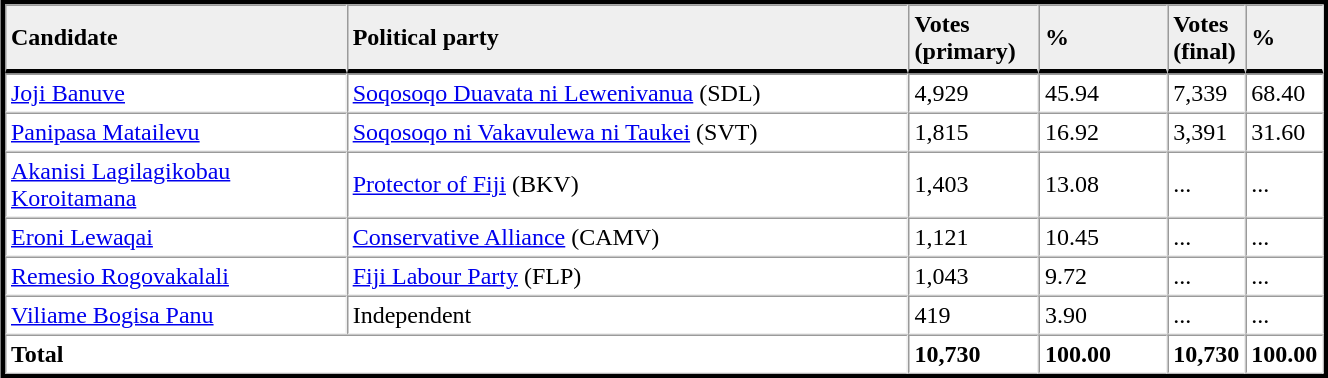<table table width="70%" border="1" align="center" cellpadding=3 cellspacing=0 style="margin:5px; border:3px solid;">
<tr>
<td td width="27%" style="border-bottom:3px solid; background:#efefef;"><strong>Candidate</strong></td>
<td td width="45%" style="border-bottom:3px solid; background:#efefef;"><strong>Political party</strong></td>
<td td width="10%" style="border-bottom:3px solid; background:#efefef;"><strong>Votes<br>(primary)</strong></td>
<td td width="10%" style="border-bottom:3px solid; background:#efefef;"><strong>%</strong></td>
<td td width="4%" style="border-bottom:3px solid; background:#efefef;"><strong>Votes<br>(final)</strong></td>
<td td width="4%" style="border-bottom:3px solid; background:#efefef;"><strong>%</strong></td>
</tr>
<tr>
<td><a href='#'>Joji Banuve</a></td>
<td><a href='#'>Soqosoqo Duavata ni Lewenivanua</a> (SDL)</td>
<td>4,929</td>
<td>45.94</td>
<td>7,339</td>
<td>68.40</td>
</tr>
<tr>
<td><a href='#'>Panipasa Matailevu</a></td>
<td><a href='#'>Soqosoqo ni Vakavulewa ni Taukei</a> (SVT)</td>
<td>1,815</td>
<td>16.92</td>
<td>3,391</td>
<td>31.60</td>
</tr>
<tr>
<td><a href='#'>Akanisi Lagilagikobau Koroitamana</a></td>
<td><a href='#'>Protector of Fiji</a> (BKV)</td>
<td>1,403</td>
<td>13.08</td>
<td>...</td>
<td>...</td>
</tr>
<tr>
<td><a href='#'>Eroni Lewaqai</a></td>
<td><a href='#'>Conservative Alliance</a> (CAMV)</td>
<td>1,121</td>
<td>10.45</td>
<td>...</td>
<td>...</td>
</tr>
<tr>
<td><a href='#'>Remesio Rogovakalali</a></td>
<td><a href='#'>Fiji Labour Party</a> (FLP)</td>
<td>1,043</td>
<td>9.72</td>
<td>...</td>
<td>...</td>
</tr>
<tr>
<td><a href='#'>Viliame Bogisa Panu</a></td>
<td>Independent</td>
<td>419</td>
<td>3.90</td>
<td>...</td>
<td>...</td>
</tr>
<tr>
<td colspan=2><strong>Total</strong></td>
<td><strong>10,730</strong></td>
<td><strong>100.00</strong></td>
<td><strong>10,730</strong></td>
<td><strong>100.00</strong></td>
</tr>
<tr>
</tr>
</table>
